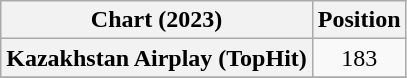<table class="wikitable plainrowheaders" style="text-align:center">
<tr>
<th scope="col">Chart (2023)</th>
<th scope="col">Position</th>
</tr>
<tr>
<th scope="row">Kazakhstan Airplay (TopHit)</th>
<td>183</td>
</tr>
<tr>
</tr>
</table>
